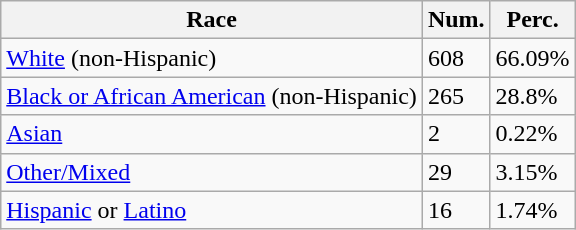<table class="wikitable">
<tr>
<th>Race</th>
<th>Num.</th>
<th>Perc.</th>
</tr>
<tr>
<td><a href='#'>White</a> (non-Hispanic)</td>
<td>608</td>
<td>66.09%</td>
</tr>
<tr>
<td><a href='#'>Black or African American</a> (non-Hispanic)</td>
<td>265</td>
<td>28.8%</td>
</tr>
<tr>
<td><a href='#'>Asian</a></td>
<td>2</td>
<td>0.22%</td>
</tr>
<tr>
<td><a href='#'>Other/Mixed</a></td>
<td>29</td>
<td>3.15%</td>
</tr>
<tr>
<td><a href='#'>Hispanic</a> or <a href='#'>Latino</a></td>
<td>16</td>
<td>1.74%</td>
</tr>
</table>
